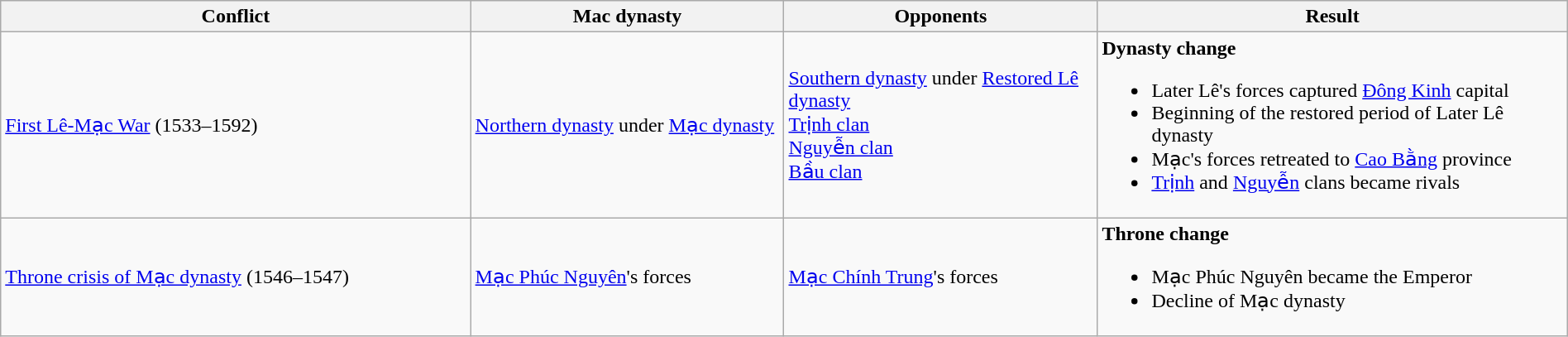<table class="wikitable" width="100%">
<tr>
<th width="30%">Conflict</th>
<th width="20%">Mac dynasty</th>
<th width="20%">Opponents</th>
<th width="30%">Result</th>
</tr>
<tr>
<td><a href='#'>First Lê-Mạc War</a> (1533–1592)</td>
<td><a href='#'>Northern dynasty</a> under <a href='#'>Mạc dynasty</a></td>
<td><a href='#'>Southern dynasty</a> under <a href='#'>Restored Lê dynasty</a> <br> <a href='#'>Trịnh clan</a> <br> <a href='#'>Nguyễn clan</a> <br> <a href='#'>Bầu clan</a></td>
<td><strong>Dynasty change</strong><br><ul><li>Later Lê's forces captured <a href='#'>Đông Kinh</a> capital</li><li>Beginning of the restored period of Later Lê dynasty</li><li>Mạc's forces retreated to <a href='#'>Cao Bằng</a> province</li><li><a href='#'>Trịnh</a> and <a href='#'>Nguyễn</a> clans became rivals</li></ul></td>
</tr>
<tr>
<td><a href='#'>Throne crisis of Mạc dynasty</a> (1546–1547)</td>
<td><a href='#'>Mạc Phúc Nguyên</a>'s forces</td>
<td><a href='#'>Mạc Chính Trung</a>'s forces</td>
<td><strong>Throne change</strong><br><ul><li>Mạc Phúc Nguyên became the Emperor</li><li>Decline of Mạc dynasty</li></ul></td>
</tr>
</table>
